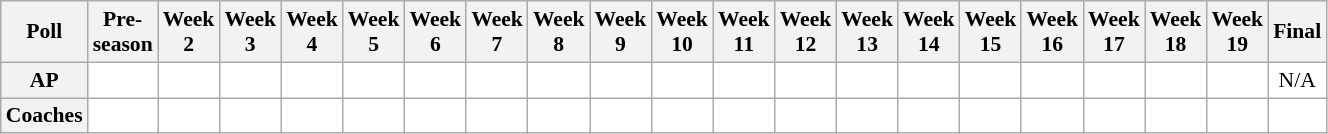<table class="wikitable" style="white-space:nowrap;font-size:90%">
<tr>
<th>Poll</th>
<th>Pre-<br>season</th>
<th>Week<br>2</th>
<th>Week<br>3</th>
<th>Week<br>4</th>
<th>Week<br>5</th>
<th>Week<br>6</th>
<th>Week<br>7</th>
<th>Week<br>8</th>
<th>Week<br>9</th>
<th>Week<br>10</th>
<th>Week<br>11</th>
<th>Week<br>12</th>
<th>Week<br>13</th>
<th>Week<br>14</th>
<th>Week<br>15</th>
<th>Week<br>16</th>
<th>Week<br>17</th>
<th>Week<br>18</th>
<th>Week<br>19</th>
<th>Final</th>
</tr>
<tr style="text-align:center;">
<th>AP</th>
<td style="background:#FFF;"></td>
<td style="background:#FFF;"></td>
<td style="background:#FFF;"></td>
<td style="background:#FFF;"></td>
<td style="background:#FFF;"></td>
<td style="background:#FFF;"></td>
<td style="background:#FFF;"></td>
<td style="background:#FFF;"></td>
<td style="background:#FFF;"></td>
<td style="background:#FFF;"></td>
<td style="background:#FFF;"></td>
<td style="background:#FFF;"></td>
<td style="background:#FFF;"></td>
<td style="background:#FFF;"></td>
<td style="background:#FFF;"></td>
<td style="background:#FFF;"></td>
<td style="background:#FFF;"></td>
<td style="background:#FFF;"></td>
<td style="background:#FFF;"></td>
<td style="background:#FFF;">N/A</td>
</tr>
<tr style="text-align:center;">
<th>Coaches</th>
<td style="background:#FFF;"></td>
<td style="background:#FFF;"></td>
<td style="background:#FFF;"></td>
<td style="background:#FFF;"></td>
<td style="background:#FFF;"></td>
<td style="background:#FFF;"></td>
<td style="background:#FFF;"></td>
<td style="background:#FFF;"></td>
<td style="background:#FFF;"></td>
<td style="background:#FFF;"></td>
<td style="background:#FFF;"></td>
<td style="background:#FFF;"></td>
<td style="background:#FFF;"></td>
<td style="background:#FFF;"></td>
<td style="background:#FFF;"></td>
<td style="background:#FFF;"></td>
<td style="background:#FFF;"></td>
<td style="background:#FFF;"></td>
<td style="background:#FFF;"></td>
<td style="background:#FFF;"></td>
</tr>
</table>
